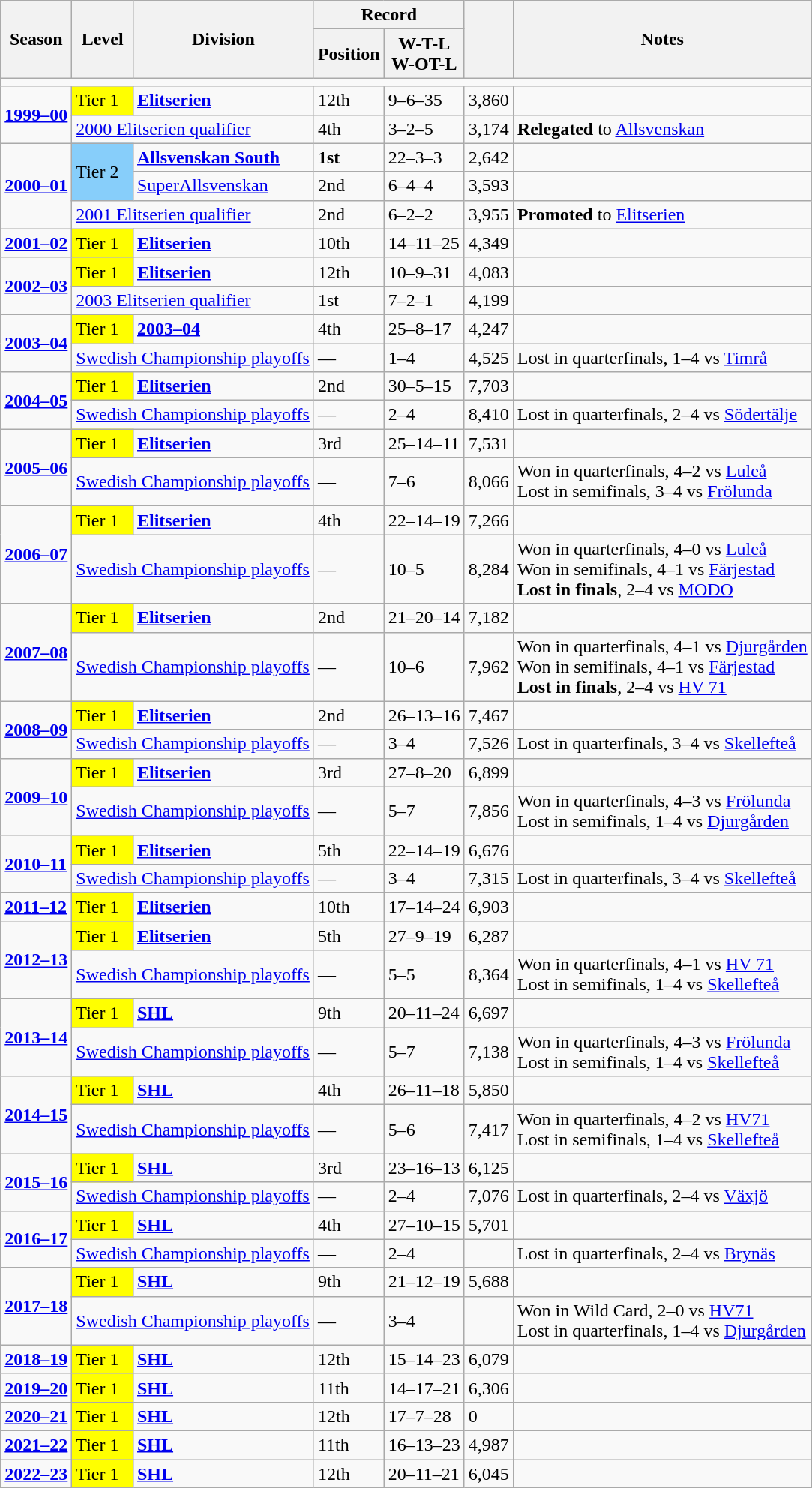<table class="wikitable">
<tr>
<th rowspan="2">Season</th>
<th rowspan="2">Level</th>
<th rowspan="2">Division</th>
<th colspan="2">Record</th>
<th rowspan=2></th>
<th rowspan="2">Notes</th>
</tr>
<tr>
<th>Position</th>
<th>W-T-L<br>W-OT-L</th>
</tr>
<tr>
<td colspan=7 style="text-align:center"></td>
</tr>
<tr>
<td rowspan=2><strong><a href='#'>1999–00</a></strong></td>
<td style="background:#FFFF00;">Tier 1</td>
<td><strong><a href='#'>Elitserien</a></strong></td>
<td>12th</td>
<td>9–6–35</td>
<td>3,860</td>
<td></td>
</tr>
<tr>
<td colspan=2><a href='#'>2000 Elitserien qualifier</a></td>
<td>4th</td>
<td>3–2–5</td>
<td>3,174</td>
<td> <strong>Relegated</strong> to <a href='#'>Allsvenskan</a></td>
</tr>
<tr>
<td rowspan=3><strong><a href='#'>2000–01</a></strong></td>
<td rowspan=2 style="background:#87CEFA;">Tier 2</td>
<td><strong><a href='#'>Allsvenskan South</a></strong></td>
<td><strong>1st</strong></td>
<td>22–3–3</td>
<td>2,642</td>
<td></td>
</tr>
<tr>
<td><a href='#'>SuperAllsvenskan</a></td>
<td>2nd</td>
<td>6–4–4</td>
<td>3,593</td>
<td></td>
</tr>
<tr>
<td colspan=2><a href='#'>2001 Elitserien qualifier</a></td>
<td>2nd</td>
<td>6–2–2</td>
<td>3,955</td>
<td> <strong>Promoted</strong> to <a href='#'>Elitserien</a></td>
</tr>
<tr>
<td><strong><a href='#'>2001–02</a></strong></td>
<td style="background:#FFFF00;">Tier 1</td>
<td><strong><a href='#'>Elitserien</a></strong></td>
<td>10th</td>
<td>14–11–25</td>
<td>4,349</td>
<td></td>
</tr>
<tr>
<td rowspan=2><strong><a href='#'>2002–03</a></strong></td>
<td style="background:#FFFF00;">Tier 1</td>
<td><strong><a href='#'>Elitserien</a></strong></td>
<td>12th</td>
<td>10–9–31</td>
<td>4,083</td>
<td></td>
</tr>
<tr>
<td colspan=2><a href='#'>2003 Elitserien qualifier</a></td>
<td>1st</td>
<td>7–2–1</td>
<td>4,199</td>
<td></td>
</tr>
<tr>
<td rowspan=2><strong><a href='#'>2003–04</a></strong></td>
<td style="background:#FFFF00;">Tier 1</td>
<td><strong><a href='#'>2003–04</a></strong></td>
<td>4th</td>
<td>25–8–17</td>
<td>4,247</td>
<td></td>
</tr>
<tr>
<td colspan=2><a href='#'>Swedish Championship playoffs</a></td>
<td>—</td>
<td>1–4</td>
<td>4,525</td>
<td>Lost in quarterfinals, 1–4 vs <a href='#'>Timrå</a></td>
</tr>
<tr>
<td rowspan=2><strong><a href='#'>2004–05</a></strong></td>
<td style="background:#FFFF00;">Tier 1</td>
<td><strong><a href='#'>Elitserien</a></strong></td>
<td>2nd</td>
<td>30–5–15</td>
<td>7,703</td>
<td></td>
</tr>
<tr>
<td colspan=2><a href='#'>Swedish Championship playoffs</a></td>
<td>—</td>
<td>2–4</td>
<td>8,410</td>
<td>Lost in quarterfinals, 2–4 vs <a href='#'>Södertälje</a></td>
</tr>
<tr>
<td rowspan=2><strong><a href='#'>2005–06</a></strong></td>
<td style="background:#FFFF00;">Tier 1</td>
<td><strong><a href='#'>Elitserien</a></strong></td>
<td>3rd</td>
<td>25–14–11</td>
<td>7,531</td>
<td></td>
</tr>
<tr>
<td colspan=2><a href='#'>Swedish Championship playoffs</a></td>
<td>—</td>
<td>7–6</td>
<td>8,066</td>
<td>Won in quarterfinals, 4–2 vs <a href='#'>Luleå</a><br>Lost in semifinals, 3–4 vs <a href='#'>Frölunda</a></td>
</tr>
<tr>
<td rowspan=2><strong><a href='#'>2006–07</a></strong></td>
<td style="background:#FFFF00;">Tier 1</td>
<td><strong><a href='#'>Elitserien</a></strong></td>
<td>4th</td>
<td>22–14–19</td>
<td>7,266</td>
<td></td>
</tr>
<tr>
<td colspan=2><a href='#'>Swedish Championship playoffs</a></td>
<td>—</td>
<td>10–5</td>
<td>8,284</td>
<td>Won in quarterfinals, 4–0 vs <a href='#'>Luleå</a><br>Won in semifinals, 4–1 vs <a href='#'>Färjestad</a><br> <strong>Lost in finals</strong>, 2–4 vs <a href='#'>MODO</a></td>
</tr>
<tr>
<td rowspan=2><strong><a href='#'>2007–08</a></strong></td>
<td style="background:#FFFF00;">Tier 1</td>
<td><strong><a href='#'>Elitserien</a></strong></td>
<td>2nd</td>
<td>21–20–14</td>
<td>7,182</td>
<td></td>
</tr>
<tr>
<td colspan=2><a href='#'>Swedish Championship playoffs</a></td>
<td>—</td>
<td>10–6</td>
<td>7,962</td>
<td>Won in quarterfinals, 4–1 vs <a href='#'>Djurgården</a><br>Won in semifinals, 4–1 vs <a href='#'>Färjestad</a><br> <strong>Lost in finals</strong>, 2–4 vs <a href='#'>HV 71</a></td>
</tr>
<tr>
<td rowspan=2><strong><a href='#'>2008–09</a></strong></td>
<td style="background:#FFFF00;">Tier 1</td>
<td><strong><a href='#'>Elitserien</a></strong></td>
<td>2nd</td>
<td>26–13–16</td>
<td>7,467</td>
<td></td>
</tr>
<tr>
<td colspan=2><a href='#'>Swedish Championship playoffs</a></td>
<td>—</td>
<td>3–4</td>
<td>7,526</td>
<td>Lost in quarterfinals, 3–4 vs <a href='#'>Skellefteå</a></td>
</tr>
<tr>
<td rowspan=2><strong><a href='#'>2009–10</a></strong></td>
<td style="background:#FFFF00;">Tier 1</td>
<td><strong><a href='#'>Elitserien</a></strong></td>
<td>3rd</td>
<td>27–8–20</td>
<td>6,899</td>
<td></td>
</tr>
<tr>
<td colspan=2><a href='#'>Swedish Championship playoffs</a></td>
<td>—</td>
<td>5–7</td>
<td>7,856</td>
<td>Won in quarterfinals, 4–3 vs <a href='#'>Frölunda</a><br>Lost in semifinals, 1–4 vs <a href='#'>Djurgården</a></td>
</tr>
<tr>
<td rowspan=2><strong><a href='#'>2010–11</a></strong></td>
<td style="background:#FFFF00;">Tier 1</td>
<td><strong><a href='#'>Elitserien</a></strong></td>
<td>5th</td>
<td>22–14–19</td>
<td>6,676</td>
<td></td>
</tr>
<tr>
<td colspan=2><a href='#'>Swedish Championship playoffs</a></td>
<td>—</td>
<td>3–4</td>
<td>7,315</td>
<td>Lost in quarterfinals, 3–4 vs <a href='#'>Skellefteå</a></td>
</tr>
<tr>
<td><strong><a href='#'>2011–12</a></strong></td>
<td style="background:#FFFF00;">Tier 1</td>
<td><strong><a href='#'>Elitserien</a></strong></td>
<td>10th</td>
<td>17–14–24</td>
<td>6,903</td>
<td></td>
</tr>
<tr>
<td rowspan=2><strong><a href='#'>2012–13</a></strong></td>
<td style="background:#FFFF00;">Tier 1</td>
<td><strong><a href='#'>Elitserien</a></strong></td>
<td>5th</td>
<td>27–9–19</td>
<td>6,287</td>
<td></td>
</tr>
<tr>
<td colspan=2><a href='#'>Swedish Championship playoffs</a></td>
<td>—</td>
<td>5–5</td>
<td>8,364</td>
<td>Won in quarterfinals, 4–1 vs <a href='#'>HV 71</a><br>Lost in semifinals, 1–4 vs <a href='#'>Skellefteå</a></td>
</tr>
<tr>
<td rowspan=2><strong><a href='#'>2013–14</a></strong></td>
<td style="background:#FFFF00;">Tier 1</td>
<td><strong><a href='#'>SHL</a></strong></td>
<td>9th</td>
<td>20–11–24</td>
<td>6,697</td>
<td></td>
</tr>
<tr>
<td colspan=2><a href='#'>Swedish Championship playoffs</a></td>
<td>—</td>
<td>5–7</td>
<td>7,138</td>
<td>Won in quarterfinals, 4–3 vs <a href='#'>Frölunda</a><br>Lost in semifinals, 1–4 vs <a href='#'>Skellefteå</a></td>
</tr>
<tr>
<td rowspan=2><strong><a href='#'>2014–15</a></strong></td>
<td style="background:#FFFF00;">Tier 1</td>
<td><strong><a href='#'>SHL</a></strong></td>
<td>4th</td>
<td>26–11–18</td>
<td>5,850</td>
<td></td>
</tr>
<tr>
<td colspan=2><a href='#'>Swedish Championship playoffs</a></td>
<td>—</td>
<td>5–6</td>
<td>7,417</td>
<td>Won in quarterfinals, 4–2 vs <a href='#'>HV71</a><br>Lost in semifinals, 1–4 vs <a href='#'>Skellefteå</a></td>
</tr>
<tr>
<td rowspan=2><strong><a href='#'>2015–16</a></strong></td>
<td style="background:#FFFF00;">Tier 1</td>
<td><strong><a href='#'>SHL</a></strong></td>
<td>3rd</td>
<td>23–16–13</td>
<td>6,125</td>
<td></td>
</tr>
<tr>
<td colspan=2><a href='#'>Swedish Championship playoffs</a></td>
<td>—</td>
<td>2–4</td>
<td>7,076</td>
<td>Lost in quarterfinals, 2–4 vs <a href='#'>Växjö</a></td>
</tr>
<tr>
<td rowspan=2><strong><a href='#'>2016–17</a></strong></td>
<td style="background:#FFFF00;">Tier 1</td>
<td><strong><a href='#'>SHL</a></strong></td>
<td>4th</td>
<td>27–10–15</td>
<td>5,701</td>
<td></td>
</tr>
<tr>
<td colspan=2><a href='#'>Swedish Championship playoffs</a></td>
<td>—</td>
<td>2–4</td>
<td></td>
<td>Lost in quarterfinals, 2–4 vs <a href='#'>Brynäs</a></td>
</tr>
<tr>
<td rowspan=2><strong><a href='#'>2017–18</a></strong></td>
<td style="background:#FFFF00;">Tier 1</td>
<td><strong><a href='#'>SHL</a></strong></td>
<td>9th</td>
<td>21–12–19</td>
<td>5,688</td>
<td></td>
</tr>
<tr>
<td colspan=2><a href='#'>Swedish Championship playoffs</a></td>
<td>—</td>
<td>3–4</td>
<td></td>
<td>Won in Wild Card, 2–0 vs <a href='#'>HV71</a><br>Lost in quarterfinals, 1–4 vs <a href='#'>Djurgården</a></td>
</tr>
<tr>
<td rowspan=1><strong><a href='#'>2018–19</a></strong></td>
<td style="background:#FFFF00;">Tier 1</td>
<td><strong><a href='#'>SHL</a></strong></td>
<td>12th</td>
<td>15–14–23</td>
<td>6,079</td>
<td></td>
</tr>
<tr>
<td rowspan=1><strong><a href='#'>2019–20</a></strong></td>
<td style="background:#FFFF00;">Tier 1</td>
<td><strong><a href='#'>SHL</a></strong></td>
<td>11th</td>
<td>14–17–21</td>
<td>6,306</td>
<td></td>
</tr>
<tr>
<td rowspan=1><strong><a href='#'>2020–21</a></strong></td>
<td style="background:#FFFF00;">Tier 1</td>
<td><strong><a href='#'>SHL</a></strong></td>
<td>12th</td>
<td>17–7–28</td>
<td>0</td>
<td></td>
</tr>
<tr>
<td rowspan=1><strong><a href='#'>2021–22</a></strong></td>
<td style="background:#FFFF00;">Tier 1</td>
<td><strong><a href='#'>SHL</a></strong></td>
<td>11th</td>
<td>16–13–23</td>
<td>4,987</td>
<td></td>
</tr>
<tr>
<td rowspan=1><strong><a href='#'>2022–23</a></strong></td>
<td style="background:#FFFF00;">Tier 1</td>
<td><strong><a href='#'>SHL</a></strong></td>
<td>12th</td>
<td>20–11–21</td>
<td>6,045</td>
<td></td>
</tr>
</table>
